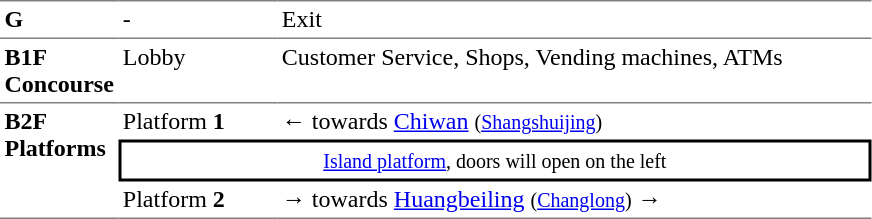<table table border=0 cellspacing=0 cellpadding=3>
<tr>
<td style="border-top:solid 1px gray;" width=50 valign=top><strong>G</strong></td>
<td style="border-top:solid 1px gray;" width=100 valign=top>-</td>
<td style="border-top:solid 1px gray;" width=390 valign=top>Exit</td>
</tr>
<tr>
<td style="border-bottom:solid 1px gray; border-top:solid 1px gray;" valign=top width=50><strong>B1F<br>Concourse</strong></td>
<td style="border-bottom:solid 1px gray; border-top:solid 1px gray;" valign=top width=100>Lobby</td>
<td style="border-bottom:solid 1px gray; border-top:solid 1px gray;" valign=top width=390>Customer Service, Shops, Vending machines, ATMs</td>
</tr>
<tr>
<td style="border-bottom:solid 1px gray;" rowspan="3" valign=top><strong>B2F<br>Platforms</strong></td>
<td>Platform <strong>1</strong></td>
<td>←  towards <a href='#'>Chiwan</a> <small>(<a href='#'>Shangshuijing</a>)</small></td>
</tr>
<tr>
<td style="border-right:solid 2px black;border-left:solid 2px black;border-top:solid 2px black;border-bottom:solid 2px black;text-align:center;" colspan=2><small><a href='#'>Island platform</a>, doors will open on the left</small></td>
</tr>
<tr>
<td style="border-bottom:solid 1px gray;">Platform <strong>2</strong></td>
<td style="border-bottom:solid 1px gray;"><span>→</span>  towards <a href='#'>Huangbeiling</a> <small>(<a href='#'>Changlong</a>)</small> →</td>
</tr>
</table>
